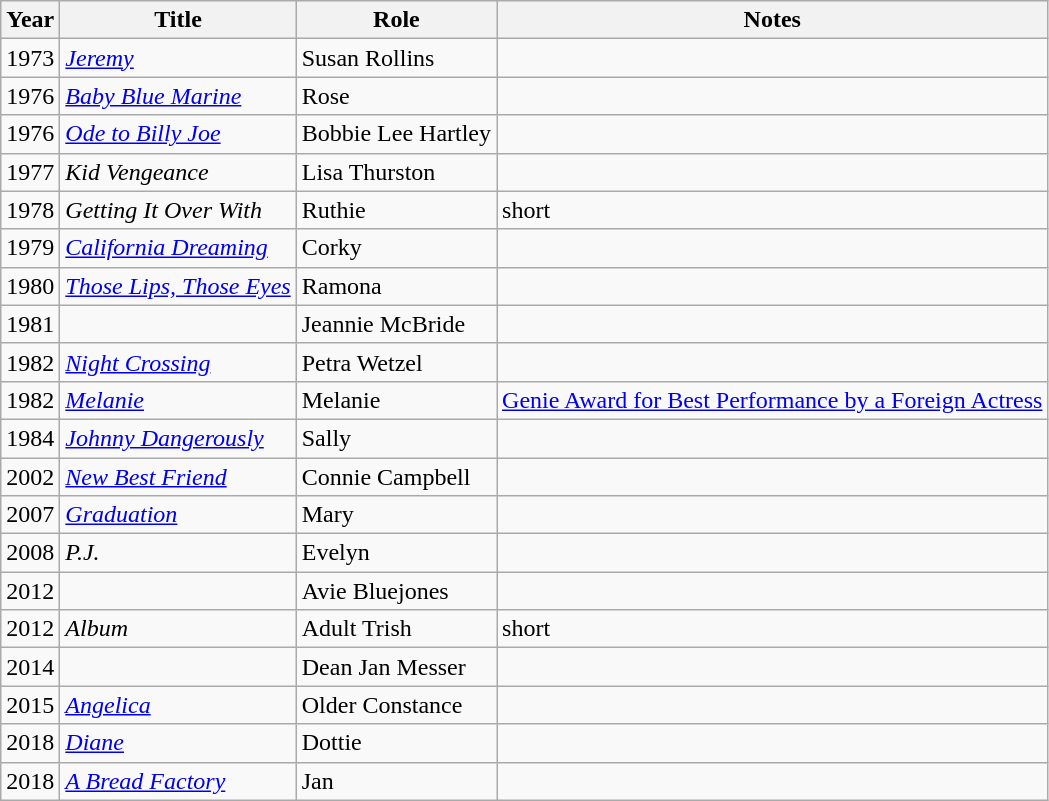<table class="wikitable sortable">
<tr>
<th>Year</th>
<th>Title</th>
<th>Role</th>
<th class="unsortable">Notes</th>
</tr>
<tr>
<td>1973</td>
<td><em><a href='#'>Jeremy</a></em></td>
<td>Susan Rollins</td>
<td></td>
</tr>
<tr>
<td>1976</td>
<td><em><a href='#'>Baby Blue Marine</a></em></td>
<td>Rose</td>
<td></td>
</tr>
<tr>
<td>1976</td>
<td><em><a href='#'>Ode to Billy Joe</a></em></td>
<td>Bobbie Lee Hartley</td>
<td></td>
</tr>
<tr>
<td>1977</td>
<td><em>Kid Vengeance</em></td>
<td>Lisa Thurston</td>
<td></td>
</tr>
<tr>
<td>1978</td>
<td><em>Getting It Over With</em></td>
<td>Ruthie</td>
<td>short</td>
</tr>
<tr>
<td>1979</td>
<td><em><a href='#'>California Dreaming</a></em></td>
<td>Corky</td>
<td></td>
</tr>
<tr>
<td>1980</td>
<td><em><a href='#'>Those Lips, Those Eyes</a></em></td>
<td>Ramona</td>
<td></td>
</tr>
<tr>
<td>1981</td>
<td><em></em></td>
<td>Jeannie McBride</td>
<td></td>
</tr>
<tr>
<td>1982</td>
<td><em><a href='#'>Night Crossing</a></em></td>
<td>Petra Wetzel</td>
<td></td>
</tr>
<tr>
<td>1982</td>
<td><em><a href='#'>Melanie</a></em></td>
<td>Melanie</td>
<td><a href='#'>Genie Award for Best Performance by a Foreign Actress</a></td>
</tr>
<tr>
<td>1984</td>
<td><em><a href='#'>Johnny Dangerously</a></em></td>
<td>Sally</td>
<td></td>
</tr>
<tr>
<td>2002</td>
<td><em><a href='#'>New Best Friend</a></em></td>
<td>Connie Campbell</td>
<td></td>
</tr>
<tr>
<td>2007</td>
<td><em><a href='#'>Graduation</a></em></td>
<td>Mary</td>
<td></td>
</tr>
<tr>
<td>2008</td>
<td><em>P.J.</em></td>
<td>Evelyn</td>
<td></td>
</tr>
<tr>
<td>2012</td>
<td><em></em></td>
<td>Avie Bluejones</td>
<td></td>
</tr>
<tr>
<td>2012</td>
<td><em>Album</em></td>
<td>Adult Trish</td>
<td>short</td>
</tr>
<tr>
<td>2014</td>
<td><em></em></td>
<td>Dean Jan Messer</td>
<td></td>
</tr>
<tr>
<td>2015</td>
<td><em><a href='#'>Angelica</a></em></td>
<td>Older Constance</td>
<td></td>
</tr>
<tr>
<td>2018</td>
<td><em><a href='#'>Diane</a></em></td>
<td>Dottie</td>
<td></td>
</tr>
<tr>
<td>2018</td>
<td><em><a href='#'>A Bread Factory</a></em></td>
<td>Jan</td>
<td></td>
</tr>
</table>
